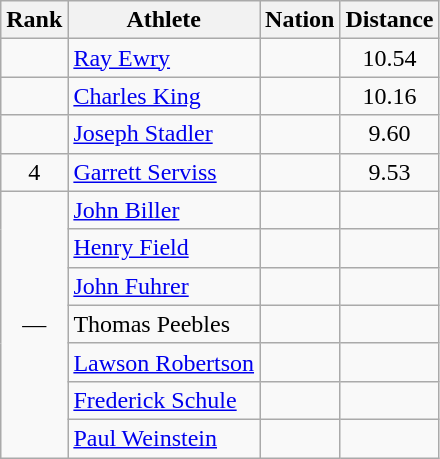<table class="wikitable sortable" style="text-align:center">
<tr>
<th>Rank</th>
<th>Athlete</th>
<th>Nation</th>
<th>Distance</th>
</tr>
<tr>
<td></td>
<td align=left><a href='#'>Ray Ewry</a></td>
<td align=left></td>
<td>10.54</td>
</tr>
<tr>
<td></td>
<td align=left><a href='#'>Charles King</a></td>
<td align=left></td>
<td>10.16</td>
</tr>
<tr>
<td></td>
<td align=left><a href='#'>Joseph Stadler</a></td>
<td align=left></td>
<td>9.60</td>
</tr>
<tr>
<td>4</td>
<td align=left><a href='#'>Garrett Serviss</a></td>
<td align=left></td>
<td>9.53</td>
</tr>
<tr>
<td rowspan=7 data-sort-value=5>—</td>
<td align=left><a href='#'>John Biller</a></td>
<td align=left></td>
<td data-sort-value=0.00></td>
</tr>
<tr>
<td align=left><a href='#'>Henry Field</a></td>
<td align=left></td>
<td data-sort-value=0.00></td>
</tr>
<tr>
<td align=left><a href='#'>John Fuhrer</a></td>
<td align=left></td>
<td data-sort-value=0.00></td>
</tr>
<tr>
<td align=left>Thomas Peebles</td>
<td align=left></td>
<td data-sort-value=0.00></td>
</tr>
<tr>
<td align=left><a href='#'>Lawson Robertson</a></td>
<td align=left></td>
<td data-sort-value=0.00></td>
</tr>
<tr>
<td align=left><a href='#'>Frederick Schule</a></td>
<td align=left></td>
<td data-sort-value=0.00></td>
</tr>
<tr>
<td align=left><a href='#'>Paul Weinstein</a></td>
<td align=left></td>
<td data-sort-value=0.00></td>
</tr>
</table>
